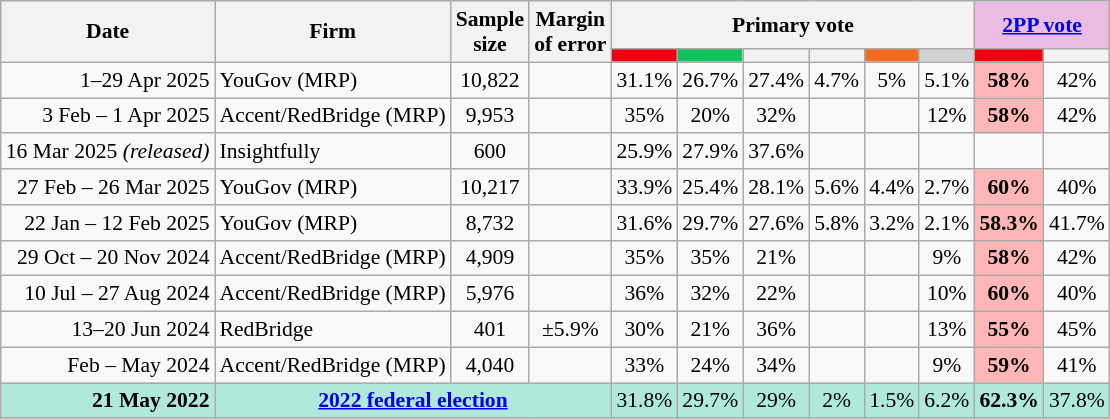<table class="nowrap wikitable tpl-blanktable" style=text-align:center;font-size:90%>
<tr>
<th rowspan=2>Date</th>
<th rowspan=2>Firm</th>
<th rowspan=2>Sample<br>size</th>
<th rowspan=2>Margin<br>of error</th>
<th colspan=6>Primary vote</th>
<th colspan=2 class=unsortable style=background:#ebbce3><a href='#'>2PP vote</a></th>
</tr>
<tr>
<th style="background:#F00011"></th>
<th style=background:#10C25B></th>
<th style=background:></th>
<th style=background:></th>
<th style=background:#f36c21></th>
<th style=background:lightgray></th>
<th style="background:#F00011"></th>
<th style=background:></th>
</tr>
<tr>
<td align=right>1–29 Apr 2025</td>
<td align=left>YouGov (MRP)</td>
<td>10,822</td>
<td></td>
<td>31.1%</td>
<td>26.7%</td>
<td>27.4%</td>
<td>4.7%</td>
<td>5%</td>
<td>5.1%</td>
<th style=background:#FFB6B6>58%</th>
<td>42%</td>
</tr>
<tr>
<td align=right>3 Feb – 1 Apr 2025</td>
<td align=left>Accent/RedBridge (MRP)</td>
<td>9,953</td>
<td></td>
<td>35%</td>
<td>20%</td>
<td>32%</td>
<td></td>
<td></td>
<td>12%</td>
<th style=background:#FFB6B6>58%</th>
<td>42%</td>
</tr>
<tr>
<td align=right>16 Mar 2025 <em>(released)</em></td>
<td align=left>Insightfully</td>
<td>600</td>
<td></td>
<td>25.9%</td>
<td>27.9%</td>
<td>37.6%</td>
<td></td>
<td></td>
<td></td>
<td></td>
<td></td>
</tr>
<tr>
<td align=right>27 Feb – 26 Mar 2025</td>
<td align=left>YouGov (MRP)</td>
<td>10,217</td>
<td></td>
<td>33.9%</td>
<td>25.4%</td>
<td>28.1%</td>
<td>5.6%</td>
<td>4.4%</td>
<td>2.7%</td>
<th style="background:#FFB6B6">60%</th>
<td>40%</td>
</tr>
<tr>
<td align=right>22 Jan – 12 Feb 2025</td>
<td align=left>YouGov (MRP)</td>
<td>8,732</td>
<td></td>
<td>31.6%</td>
<td>29.7%</td>
<td>27.6%</td>
<td>5.8%</td>
<td>3.2%</td>
<td>2.1%</td>
<th style="background:#FFB6B6">58.3%</th>
<td>41.7%</td>
</tr>
<tr>
<td align=right>29 Oct – 20 Nov 2024</td>
<td align=left>Accent/RedBridge (MRP)</td>
<td>4,909</td>
<td></td>
<td>35%</td>
<td>35%</td>
<td>21%</td>
<td></td>
<td></td>
<td>9%</td>
<th style="background:#FFB6B6">58%</th>
<td>42%</td>
</tr>
<tr>
<td align=right>10 Jul – 27 Aug 2024</td>
<td align=left>Accent/RedBridge (MRP)</td>
<td>5,976</td>
<td></td>
<td>36%</td>
<td>32%</td>
<td>22%</td>
<td></td>
<td></td>
<td>10%</td>
<th style="background:#FFB6B6">60%</th>
<td>40%</td>
</tr>
<tr>
<td align=right>13–20 Jun 2024</td>
<td align=left>RedBridge</td>
<td>401</td>
<td>±5.9%</td>
<td>30%</td>
<td>21%</td>
<td>36%</td>
<td></td>
<td></td>
<td>13%</td>
<th style="background:#FFB6B6">55%</th>
<td>45%</td>
</tr>
<tr>
<td align=right>Feb – May 2024</td>
<td align=left>Accent/RedBridge (MRP)</td>
<td>4,040</td>
<td></td>
<td>33%</td>
<td>24%</td>
<td>34%</td>
<td></td>
<td></td>
<td>9%</td>
<th style="background:#FFB6B6">59%</th>
<td>41%</td>
</tr>
<tr style="background:#b0e9db">
<td style="text-align:right" data-sort-value="21-May-2022"><strong>21 May 2022</strong></td>
<td colspan="3" style="text-align:center"><strong><a href='#'>2022 federal election</a></strong></td>
<td>31.8%</td>
<td>29.7%</td>
<td>29%</td>
<td>2%</td>
<td>1.5%</td>
<td>6.2%</td>
<td><strong>62.3%</strong></td>
<td>37.8%</td>
</tr>
</table>
